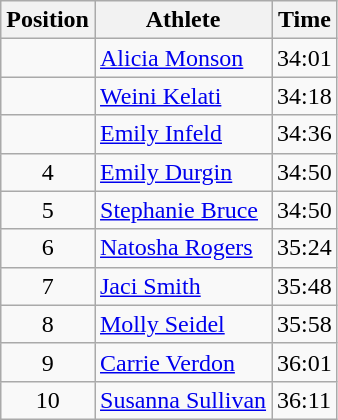<table class="wikitable sortable">
<tr>
<th>Position</th>
<th>Athlete</th>
<th>Time</th>
</tr>
<tr>
<td align=center></td>
<td><a href='#'>Alicia Monson</a></td>
<td>34:01</td>
</tr>
<tr>
<td align=center></td>
<td><a href='#'>Weini Kelati</a></td>
<td>34:18</td>
</tr>
<tr>
<td align=center></td>
<td><a href='#'>Emily Infeld</a></td>
<td>34:36</td>
</tr>
<tr>
<td align=center>4</td>
<td><a href='#'>Emily Durgin</a></td>
<td>34:50</td>
</tr>
<tr>
<td align=center>5</td>
<td><a href='#'>Stephanie Bruce</a></td>
<td>34:50</td>
</tr>
<tr>
<td align=center>6</td>
<td><a href='#'>Natosha Rogers</a></td>
<td>35:24</td>
</tr>
<tr>
<td align=center>7</td>
<td><a href='#'>Jaci Smith</a></td>
<td>35:48</td>
</tr>
<tr>
<td align=center>8</td>
<td><a href='#'>Molly Seidel</a></td>
<td>35:58</td>
</tr>
<tr>
<td align=center>9</td>
<td><a href='#'>Carrie Verdon</a></td>
<td>36:01</td>
</tr>
<tr>
<td align=center>10</td>
<td><a href='#'>Susanna Sullivan</a></td>
<td>36:11</td>
</tr>
</table>
